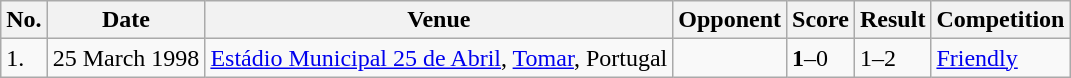<table class="wikitable collapsible collapsed">
<tr>
<th>No.</th>
<th>Date</th>
<th>Venue</th>
<th>Opponent</th>
<th>Score</th>
<th>Result</th>
<th>Competition</th>
</tr>
<tr>
<td>1.</td>
<td>25 March 1998</td>
<td><a href='#'>Estádio Municipal 25 de Abril</a>, <a href='#'>Tomar</a>, Portugal</td>
<td></td>
<td><strong>1</strong>–0</td>
<td>1–2</td>
<td><a href='#'>Friendly</a></td>
</tr>
</table>
